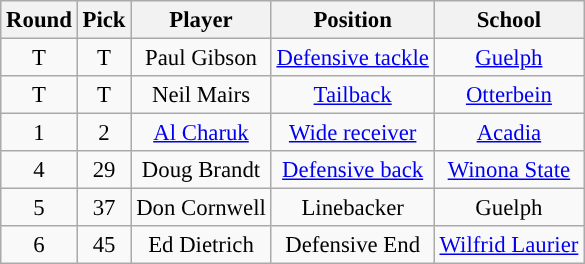<table class="wikitable" style="font-size: 95%;">
<tr>
<th scope="col">Round</th>
<th scope="col">Pick</th>
<th scope="col">Player</th>
<th scope="col">Position</th>
<th scope="col">School</th>
</tr>
<tr align="center">
<td align=center>T</td>
<td>T</td>
<td>Paul Gibson</td>
<td><a href='#'>Defensive tackle</a></td>
<td><a href='#'>Guelph</a></td>
</tr>
<tr align="center">
<td align=center>T</td>
<td>T</td>
<td>Neil Mairs</td>
<td><a href='#'>Tailback</a></td>
<td><a href='#'>Otterbein</a></td>
</tr>
<tr align="center">
<td align=center>1</td>
<td>2</td>
<td><a href='#'>Al Charuk</a></td>
<td><a href='#'>Wide receiver</a></td>
<td><a href='#'>Acadia</a></td>
</tr>
<tr align="center">
<td align=center>4</td>
<td>29</td>
<td>Doug Brandt</td>
<td><a href='#'>Defensive back</a></td>
<td><a href='#'>Winona State</a></td>
</tr>
<tr align="center">
<td align=center>5</td>
<td>37</td>
<td>Don Cornwell</td>
<td>Linebacker</td>
<td>Guelph</td>
</tr>
<tr align="center">
<td align=center>6</td>
<td>45</td>
<td>Ed Dietrich</td>
<td>Defensive End</td>
<td><a href='#'>Wilfrid Laurier</a></td>
</tr>
</table>
